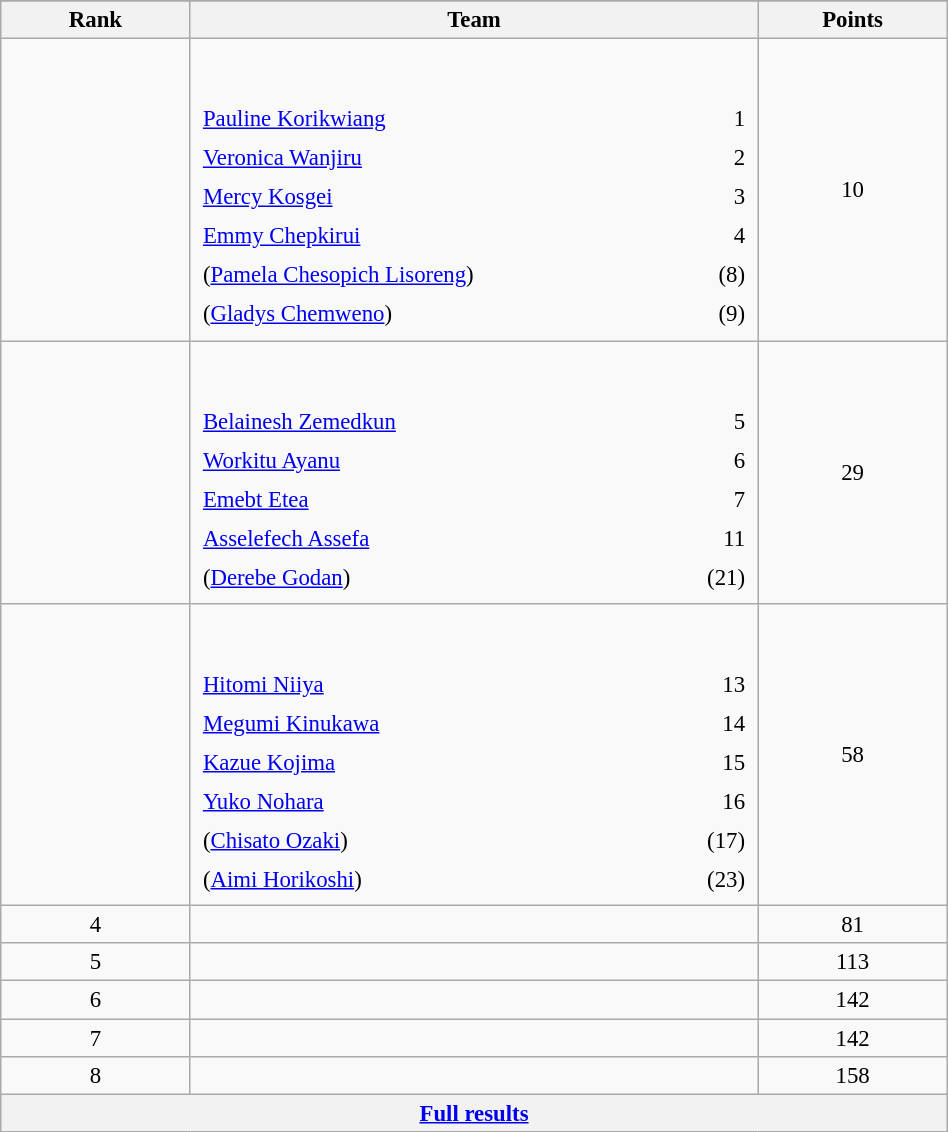<table class="wikitable sortable" style=" text-align:center; font-size:95%;" width="50%">
<tr>
</tr>
<tr>
<th width=10%>Rank</th>
<th width=30%>Team</th>
<th width=10%>Points</th>
</tr>
<tr>
<td align=center></td>
<td align=left> <br><br><table width=100%>
<tr>
<td align=left style="border:0"><a href='#'>Pauline Korikwiang</a></td>
<td align=right style="border:0">1</td>
</tr>
<tr>
<td align=left style="border:0"><a href='#'>Veronica Wanjiru</a></td>
<td align=right style="border:0">2</td>
</tr>
<tr>
<td align=left style="border:0"><a href='#'>Mercy Kosgei</a></td>
<td align=right style="border:0">3</td>
</tr>
<tr>
<td align=left style="border:0"><a href='#'>Emmy Chepkirui</a></td>
<td align=right style="border:0">4</td>
</tr>
<tr>
<td align=left style="border:0">(<a href='#'>Pamela Chesopich Lisoreng</a>)</td>
<td align=right style="border:0">(8)</td>
</tr>
<tr>
<td align=left style="border:0">(<a href='#'>Gladys Chemweno</a>)</td>
<td align=right style="border:0">(9)</td>
</tr>
</table>
</td>
<td>10</td>
</tr>
<tr>
<td align=center></td>
<td align=left> <br><br><table width=100%>
<tr>
<td align=left style="border:0"><a href='#'>Belainesh Zemedkun</a></td>
<td align=right style="border:0">5</td>
</tr>
<tr>
<td align=left style="border:0"><a href='#'>Workitu Ayanu</a></td>
<td align=right style="border:0">6</td>
</tr>
<tr>
<td align=left style="border:0"><a href='#'>Emebt Etea</a></td>
<td align=right style="border:0">7</td>
</tr>
<tr>
<td align=left style="border:0"><a href='#'>Asselefech Assefa</a></td>
<td align=right style="border:0">11</td>
</tr>
<tr>
<td align=left style="border:0">(<a href='#'>Derebe Godan</a>)</td>
<td align=right style="border:0">(21)</td>
</tr>
</table>
</td>
<td>29</td>
</tr>
<tr>
<td align=center></td>
<td align=left> <br><br><table width=100%>
<tr>
<td align=left style="border:0"><a href='#'>Hitomi Niiya</a></td>
<td align=right style="border:0">13</td>
</tr>
<tr>
<td align=left style="border:0"><a href='#'>Megumi Kinukawa</a></td>
<td align=right style="border:0">14</td>
</tr>
<tr>
<td align=left style="border:0"><a href='#'>Kazue Kojima</a></td>
<td align=right style="border:0">15</td>
</tr>
<tr>
<td align=left style="border:0"><a href='#'>Yuko Nohara</a></td>
<td align=right style="border:0">16</td>
</tr>
<tr>
<td align=left style="border:0">(<a href='#'>Chisato Ozaki</a>)</td>
<td align=right style="border:0">(17)</td>
</tr>
<tr>
<td align=left style="border:0">(<a href='#'>Aimi Horikoshi</a>)</td>
<td align=right style="border:0">(23)</td>
</tr>
</table>
</td>
<td>58</td>
</tr>
<tr>
<td align=center>4</td>
<td align=left></td>
<td>81</td>
</tr>
<tr>
<td align=center>5</td>
<td align=left></td>
<td>113</td>
</tr>
<tr>
<td align=center>6</td>
<td align=left></td>
<td>142</td>
</tr>
<tr>
<td align=center>7</td>
<td align=left></td>
<td>142</td>
</tr>
<tr>
<td align=center>8</td>
<td align=left></td>
<td>158</td>
</tr>
<tr class="sortbottom">
<th colspan=3 align=center><a href='#'>Full results</a></th>
</tr>
</table>
